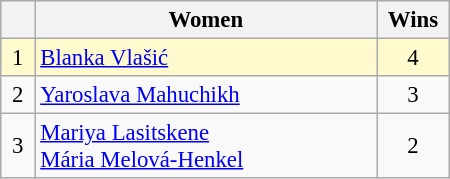<table class="wikitable" style="font-size:95%; width:300px">
<tr>
<th width=5%></th>
<th width=50%>Women</th>
<th width=5%>Wins</th>
</tr>
<tr bgcolor="#FFFACD">
<td align=center>1</td>
<td> <a href='#'>Blanka Vlašić</a></td>
<td align="center">4</td>
</tr>
<tr>
<td align=center>2</td>
<td> <a href='#'>Yaroslava Mahuchikh</a></td>
<td align="center">3</td>
</tr>
<tr>
<td align=center>3</td>
<td> <a href='#'>Mariya Lasitskene</a><br> <a href='#'>Mária Melová-Henkel</a></td>
<td align="center">2</td>
</tr>
</table>
